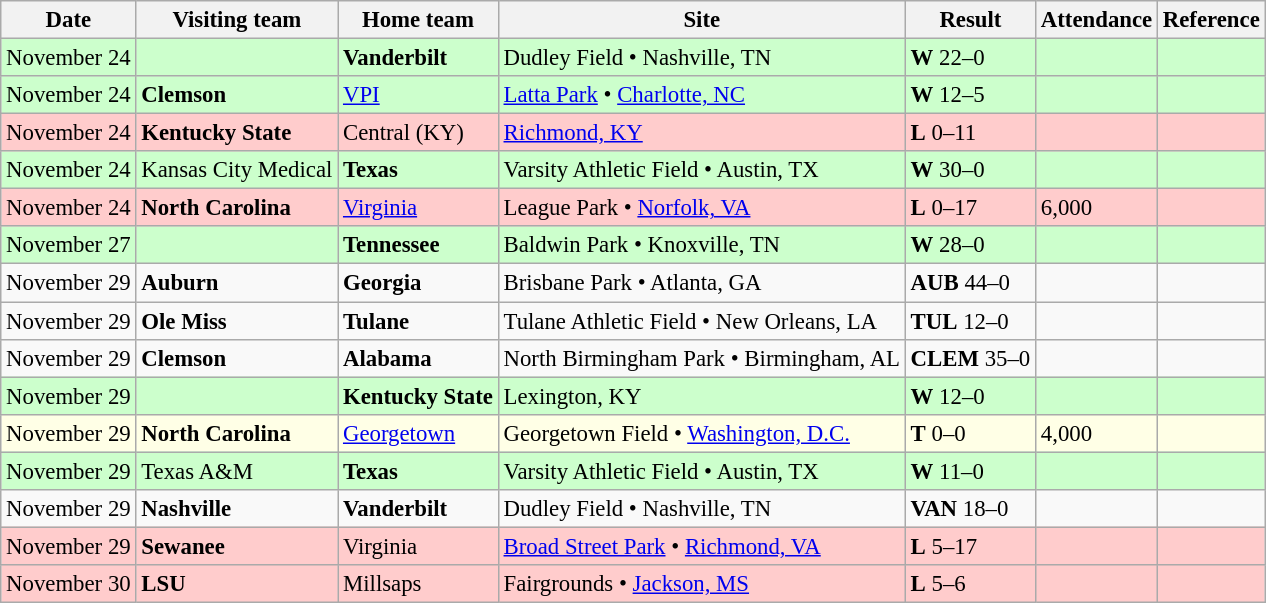<table class="wikitable" style="font-size:95%;">
<tr>
<th>Date</th>
<th>Visiting team</th>
<th>Home team</th>
<th>Site</th>
<th>Result</th>
<th>Attendance</th>
<th class="unsortable">Reference</th>
</tr>
<tr bgcolor=ccffcc>
<td>November 24</td>
<td></td>
<td><strong>Vanderbilt</strong></td>
<td>Dudley Field • Nashville, TN</td>
<td><strong>W</strong> 22–0</td>
<td></td>
<td></td>
</tr>
<tr bgcolor=ccffcc>
<td>November 24</td>
<td><strong>Clemson</strong></td>
<td><a href='#'>VPI</a></td>
<td><a href='#'>Latta Park</a> • <a href='#'>Charlotte, NC</a></td>
<td><strong>W</strong> 12–5</td>
<td></td>
<td></td>
</tr>
<tr bgcolor=ffcccc>
<td>November 24</td>
<td><strong>Kentucky State</strong></td>
<td>Central (KY)</td>
<td><a href='#'>Richmond, KY</a></td>
<td><strong>L</strong> 0–11</td>
<td></td>
<td></td>
</tr>
<tr bgcolor=ccffcc>
<td>November 24</td>
<td>Kansas City Medical</td>
<td><strong>Texas</strong></td>
<td>Varsity Athletic Field • Austin, TX</td>
<td><strong>W</strong> 30–0</td>
<td></td>
<td></td>
</tr>
<tr bgcolor=ffcccc>
<td>November 24</td>
<td><strong>North Carolina</strong></td>
<td><a href='#'>Virginia</a></td>
<td>League Park • <a href='#'>Norfolk, VA</a></td>
<td><strong>L</strong> 0–17</td>
<td>6,000</td>
<td></td>
</tr>
<tr bgcolor=ccffcc>
<td>November 27</td>
<td></td>
<td><strong>Tennessee</strong></td>
<td>Baldwin Park • Knoxville, TN</td>
<td><strong>W</strong> 28–0</td>
<td></td>
<td></td>
</tr>
<tr bgcolor=>
<td>November 29</td>
<td><strong>Auburn</strong></td>
<td><strong>Georgia</strong></td>
<td>Brisbane Park • Atlanta, GA</td>
<td><strong>AUB</strong> 44–0</td>
<td></td>
<td></td>
</tr>
<tr bgcolor=>
<td>November 29</td>
<td><strong>Ole Miss</strong></td>
<td><strong>Tulane</strong></td>
<td>Tulane Athletic Field • New Orleans, LA</td>
<td><strong>TUL</strong> 12–0</td>
<td></td>
<td></td>
</tr>
<tr bgcolor=>
<td>November 29</td>
<td><strong>Clemson</strong></td>
<td><strong>Alabama</strong></td>
<td>North Birmingham Park • Birmingham, AL</td>
<td><strong>CLEM</strong> 35–0</td>
<td></td>
<td></td>
</tr>
<tr bgcolor=ccffcc>
<td>November 29</td>
<td></td>
<td><strong>Kentucky State</strong></td>
<td>Lexington, KY</td>
<td><strong>W</strong> 12–0</td>
<td></td>
<td></td>
</tr>
<tr bgcolor=ffffe6>
<td>November 29</td>
<td><strong>North Carolina</strong></td>
<td><a href='#'>Georgetown</a></td>
<td>Georgetown Field • <a href='#'>Washington, D.C.</a></td>
<td><strong>T</strong> 0–0</td>
<td>4,000</td>
<td></td>
</tr>
<tr bgcolor=ccffcc>
<td>November 29</td>
<td>Texas A&M</td>
<td><strong>Texas</strong></td>
<td>Varsity Athletic Field • Austin, TX</td>
<td><strong>W</strong> 11–0</td>
<td></td>
<td></td>
</tr>
<tr bgcolor=>
<td>November 29</td>
<td><strong>Nashville</strong></td>
<td><strong>Vanderbilt</strong></td>
<td>Dudley Field • Nashville, TN</td>
<td><strong>VAN</strong> 18–0</td>
<td></td>
<td></td>
</tr>
<tr bgcolor=ffcccc>
<td>November 29</td>
<td><strong>Sewanee</strong></td>
<td>Virginia</td>
<td><a href='#'>Broad Street Park</a> • <a href='#'>Richmond, VA</a></td>
<td><strong>L</strong> 5–17</td>
<td></td>
<td></td>
</tr>
<tr bgcolor=ffcccc>
<td>November 30</td>
<td><strong>LSU</strong></td>
<td>Millsaps</td>
<td>Fairgrounds • <a href='#'>Jackson, MS</a></td>
<td><strong>L</strong> 5–6</td>
<td></td>
<td></td>
</tr>
</table>
